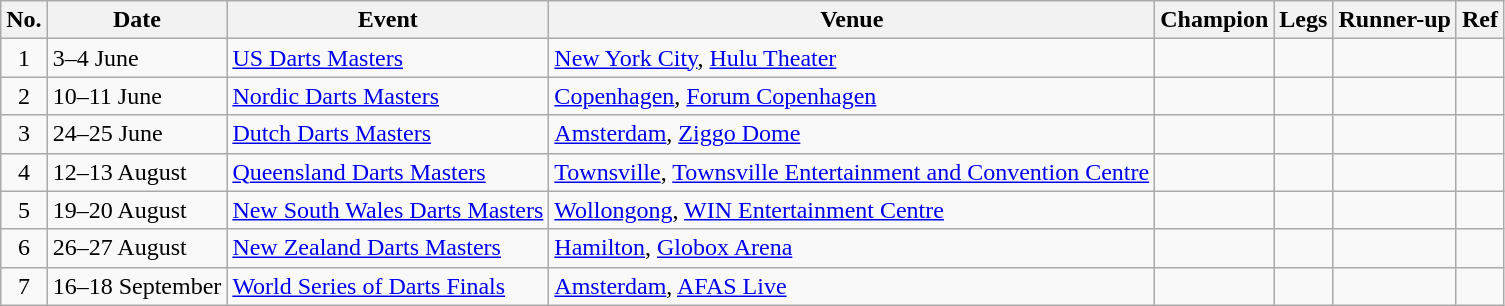<table class="wikitable">
<tr>
<th>No.</th>
<th>Date</th>
<th>Event</th>
<th>Venue</th>
<th>Champion</th>
<th>Legs</th>
<th>Runner-up</th>
<th>Ref</th>
</tr>
<tr>
<td align=center>1</td>
<td align=left>3–4 June</td>
<td><a href='#'>US Darts Masters</a></td>
<td> <a href='#'>New York City</a>, <a href='#'>Hulu Theater</a></td>
<td align=right></td>
<td></td>
<td></td>
<td align="center"></td>
</tr>
<tr>
<td align=center>2</td>
<td align=left>10–11 June</td>
<td><a href='#'>Nordic Darts Masters</a></td>
<td> <a href='#'>Copenhagen</a>, <a href='#'>Forum Copenhagen</a></td>
<td align=right></td>
<td></td>
<td></td>
<td align="center"></td>
</tr>
<tr>
<td align=center>3</td>
<td align=left>24–25 June</td>
<td><a href='#'>Dutch Darts Masters</a></td>
<td> <a href='#'>Amsterdam</a>, <a href='#'>Ziggo Dome</a></td>
<td align=right></td>
<td></td>
<td></td>
<td align="center"></td>
</tr>
<tr>
<td align=center>4</td>
<td align=left>12–13 August</td>
<td><a href='#'>Queensland Darts Masters</a></td>
<td> <a href='#'>Townsville</a>, <a href='#'>Townsville Entertainment and Convention Centre</a></td>
<td align=right></td>
<td></td>
<td></td>
<td align="center"></td>
</tr>
<tr>
<td align=center>5</td>
<td align=left>19–20 August</td>
<td><a href='#'>New South Wales Darts Masters</a></td>
<td> <a href='#'>Wollongong</a>, <a href='#'>WIN Entertainment Centre</a></td>
<td align=right></td>
<td></td>
<td></td>
<td align="center"></td>
</tr>
<tr>
<td align=center>6</td>
<td align=left>26–27 August</td>
<td><a href='#'>New Zealand Darts Masters</a></td>
<td> <a href='#'>Hamilton</a>, <a href='#'>Globox Arena</a></td>
<td align=right></td>
<td></td>
<td></td>
<td align="center"></td>
</tr>
<tr>
<td align=center>7</td>
<td align=left>16–18 September</td>
<td><a href='#'>World Series of Darts Finals</a></td>
<td> <a href='#'>Amsterdam</a>, <a href='#'>AFAS Live</a></td>
<td align=right></td>
<td></td>
<td></td>
<td align="center"></td>
</tr>
</table>
